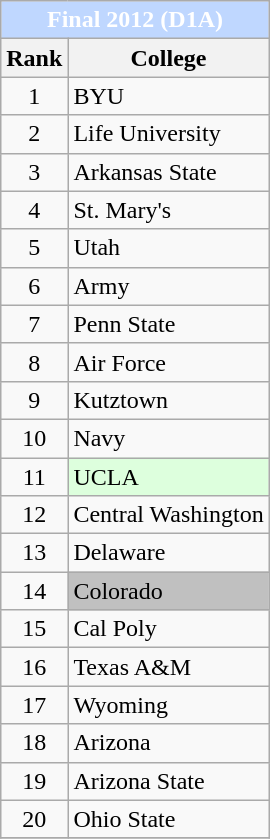<table class="wikitable sortable collapsible collapsed">
<tr>
<th colspan=2 style="background:#BFD7FF;color:white">Final 2012 (D1A)</th>
</tr>
<tr>
<th>Rank</th>
<th>College</th>
</tr>
<tr>
<td align="center ">1</td>
<td>BYU</td>
</tr>
<tr>
<td align="center ">2</td>
<td>Life University</td>
</tr>
<tr>
<td align="center ">3</td>
<td>Arkansas State</td>
</tr>
<tr>
<td align="center ">4</td>
<td>St. Mary's</td>
</tr>
<tr>
<td align="center ">5</td>
<td>Utah</td>
</tr>
<tr>
<td align="center ">6</td>
<td>Army</td>
</tr>
<tr>
<td align="center ">7</td>
<td>Penn State</td>
</tr>
<tr>
<td align="center ">8</td>
<td>Air Force</td>
</tr>
<tr>
<td align="center ">9</td>
<td>Kutztown</td>
</tr>
<tr>
<td align="center ">10</td>
<td>Navy</td>
</tr>
<tr>
<td align="center ">11</td>
<td style="background:#dfd;">UCLA</td>
</tr>
<tr>
<td align="center ">12</td>
<td>Central Washington</td>
</tr>
<tr>
<td align="center ">13</td>
<td>Delaware</td>
</tr>
<tr>
<td align="center ">14</td>
<td style="background:silver">Colorado</td>
</tr>
<tr>
<td align="center ">15</td>
<td>Cal Poly</td>
</tr>
<tr>
<td align="center ">16</td>
<td>Texas A&M</td>
</tr>
<tr>
<td align="center ">17</td>
<td>Wyoming</td>
</tr>
<tr>
<td align="center ">18</td>
<td>Arizona</td>
</tr>
<tr>
<td align="center ">19</td>
<td>Arizona State</td>
</tr>
<tr>
<td align="center ">20</td>
<td>Ohio State</td>
</tr>
<tr>
</tr>
</table>
